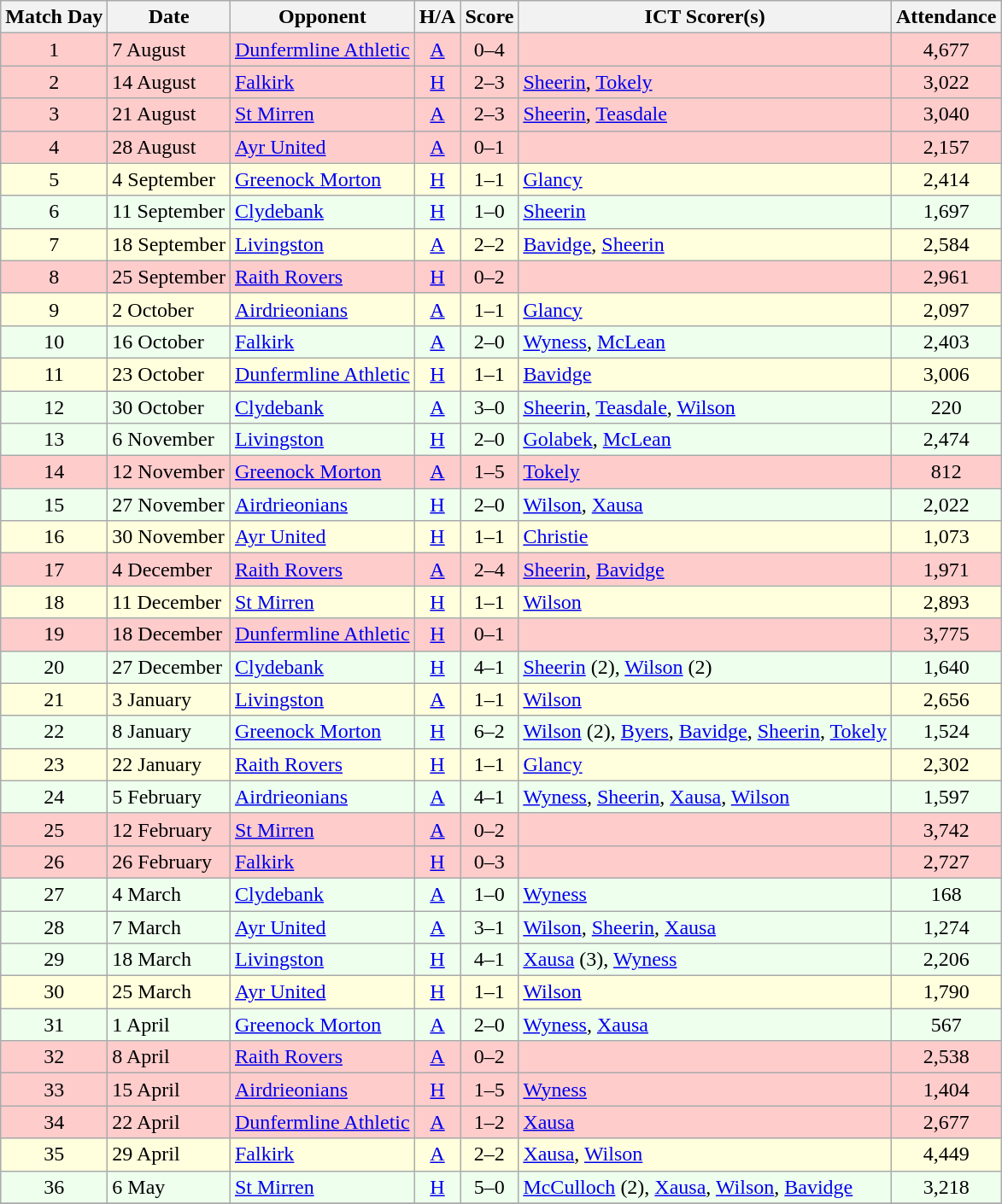<table class="wikitable" style="text-align:center">
<tr>
<th>Match Day</th>
<th>Date</th>
<th>Opponent</th>
<th>H/A</th>
<th>Score</th>
<th>ICT Scorer(s)</th>
<th>Attendance</th>
</tr>
<tr bgcolor=#FFCCCC>
<td>1</td>
<td align=left>7 August</td>
<td align=left><a href='#'>Dunfermline Athletic</a></td>
<td><a href='#'>A</a></td>
<td>0–4</td>
<td align=left></td>
<td>4,677</td>
</tr>
<tr bgcolor=#FFCCCC>
<td>2</td>
<td align=left>14 August</td>
<td align=left><a href='#'>Falkirk</a></td>
<td><a href='#'>H</a></td>
<td>2–3</td>
<td align=left><a href='#'>Sheerin</a>, <a href='#'>Tokely</a></td>
<td>3,022</td>
</tr>
<tr bgcolor=#FFCCCC>
<td>3</td>
<td align=left>21 August</td>
<td align=left><a href='#'>St Mirren</a></td>
<td><a href='#'>A</a></td>
<td>2–3</td>
<td align=left><a href='#'>Sheerin</a>, <a href='#'>Teasdale</a></td>
<td>3,040</td>
</tr>
<tr bgcolor=#FFCCCC>
<td>4</td>
<td align=left>28 August</td>
<td align=left><a href='#'>Ayr United</a></td>
<td><a href='#'>A</a></td>
<td>0–1</td>
<td align=left></td>
<td>2,157</td>
</tr>
<tr bgcolor=#FFFFDD>
<td>5</td>
<td align=left>4 September</td>
<td align=left><a href='#'>Greenock Morton</a></td>
<td><a href='#'>H</a></td>
<td>1–1</td>
<td align=left><a href='#'>Glancy</a></td>
<td>2,414</td>
</tr>
<tr bgcolor=#EEFFEE>
<td>6</td>
<td align=left>11 September</td>
<td align=left><a href='#'>Clydebank</a></td>
<td><a href='#'>H</a></td>
<td>1–0</td>
<td align=left><a href='#'>Sheerin</a></td>
<td>1,697</td>
</tr>
<tr bgcolor=#FFFFDD>
<td>7</td>
<td align=left>18 September</td>
<td align=left><a href='#'>Livingston</a></td>
<td><a href='#'>A</a></td>
<td>2–2</td>
<td align=left><a href='#'>Bavidge</a>, <a href='#'>Sheerin</a></td>
<td>2,584</td>
</tr>
<tr bgcolor=#FFCCCC>
<td>8</td>
<td align=left>25 September</td>
<td align=left><a href='#'>Raith Rovers</a></td>
<td><a href='#'>H</a></td>
<td>0–2</td>
<td align=left></td>
<td>2,961</td>
</tr>
<tr bgcolor=#FFFFDD>
<td>9</td>
<td align=left>2 October</td>
<td align=left><a href='#'>Airdrieonians</a></td>
<td><a href='#'>A</a></td>
<td>1–1</td>
<td align=left><a href='#'>Glancy</a></td>
<td>2,097</td>
</tr>
<tr bgcolor=#EEFFEE>
<td>10</td>
<td align=left>16 October</td>
<td align=left><a href='#'>Falkirk</a></td>
<td><a href='#'>A</a></td>
<td>2–0</td>
<td align=left><a href='#'>Wyness</a>, <a href='#'>McLean</a></td>
<td>2,403</td>
</tr>
<tr bgcolor=#FFFFDD>
<td>11</td>
<td align=left>23 October</td>
<td align=left><a href='#'>Dunfermline Athletic</a></td>
<td><a href='#'>H</a></td>
<td>1–1</td>
<td align=left><a href='#'>Bavidge</a></td>
<td>3,006</td>
</tr>
<tr bgcolor=#EEFFEE>
<td>12</td>
<td align=left>30 October</td>
<td align=left><a href='#'>Clydebank</a></td>
<td><a href='#'>A</a></td>
<td>3–0</td>
<td align=left><a href='#'>Sheerin</a>, <a href='#'>Teasdale</a>, <a href='#'>Wilson</a></td>
<td>220</td>
</tr>
<tr bgcolor=#EEFFEE>
<td>13</td>
<td align=left>6 November</td>
<td align=left><a href='#'>Livingston</a></td>
<td><a href='#'>H</a></td>
<td>2–0</td>
<td align=left><a href='#'>Golabek</a>, <a href='#'>McLean</a></td>
<td>2,474</td>
</tr>
<tr bgcolor=#FFCCCC>
<td>14</td>
<td align=left>12 November</td>
<td align=left><a href='#'>Greenock Morton</a></td>
<td><a href='#'>A</a></td>
<td>1–5</td>
<td align=left><a href='#'>Tokely</a></td>
<td>812</td>
</tr>
<tr bgcolor=#EEFFEE>
<td>15</td>
<td align=left>27 November</td>
<td align=left><a href='#'>Airdrieonians</a></td>
<td><a href='#'>H</a></td>
<td>2–0</td>
<td align=left><a href='#'>Wilson</a>, <a href='#'>Xausa</a></td>
<td>2,022</td>
</tr>
<tr bgcolor=#FFFFDD>
<td>16</td>
<td align=left>30 November</td>
<td align=left><a href='#'>Ayr United</a></td>
<td><a href='#'>H</a></td>
<td>1–1</td>
<td align=left><a href='#'>Christie</a></td>
<td>1,073</td>
</tr>
<tr bgcolor=#FFCCCC>
<td>17</td>
<td align=left>4 December</td>
<td align=left><a href='#'>Raith Rovers</a></td>
<td><a href='#'>A</a></td>
<td>2–4</td>
<td align=left><a href='#'>Sheerin</a>, <a href='#'>Bavidge</a></td>
<td>1,971</td>
</tr>
<tr bgcolor=#FFFFDD>
<td>18</td>
<td align=left>11 December</td>
<td align=left><a href='#'>St Mirren</a></td>
<td><a href='#'>H</a></td>
<td>1–1</td>
<td align=left><a href='#'>Wilson</a></td>
<td>2,893</td>
</tr>
<tr bgcolor=#FFCCCC>
<td>19</td>
<td align=left>18 December</td>
<td align=left><a href='#'>Dunfermline Athletic</a></td>
<td><a href='#'>H</a></td>
<td>0–1</td>
<td align=left></td>
<td>3,775</td>
</tr>
<tr bgcolor=#EEFFEE>
<td>20</td>
<td align=left>27 December</td>
<td align=left><a href='#'>Clydebank</a></td>
<td><a href='#'>H</a></td>
<td>4–1</td>
<td align=left><a href='#'>Sheerin</a> (2), <a href='#'>Wilson</a> (2)</td>
<td>1,640</td>
</tr>
<tr bgcolor=#FFFFDD>
<td>21</td>
<td align=left>3 January</td>
<td align=left><a href='#'>Livingston</a></td>
<td><a href='#'>A</a></td>
<td>1–1</td>
<td align=left><a href='#'>Wilson</a></td>
<td>2,656</td>
</tr>
<tr bgcolor=#EEFFEE>
<td>22</td>
<td align=left>8 January</td>
<td align=left><a href='#'>Greenock Morton</a></td>
<td><a href='#'>H</a></td>
<td>6–2</td>
<td align=left><a href='#'>Wilson</a> (2), <a href='#'>Byers</a>, <a href='#'>Bavidge</a>, <a href='#'>Sheerin</a>, <a href='#'>Tokely</a></td>
<td>1,524</td>
</tr>
<tr bgcolor=#FFFFDD>
<td>23</td>
<td align=left>22 January</td>
<td align=left><a href='#'>Raith Rovers</a></td>
<td><a href='#'>H</a></td>
<td>1–1</td>
<td align=left><a href='#'>Glancy</a></td>
<td>2,302</td>
</tr>
<tr bgcolor=#EEFFEE>
<td>24</td>
<td align=left>5 February</td>
<td align=left><a href='#'>Airdrieonians</a></td>
<td><a href='#'>A</a></td>
<td>4–1</td>
<td align=left><a href='#'>Wyness</a>, <a href='#'>Sheerin</a>, <a href='#'>Xausa</a>, <a href='#'>Wilson</a></td>
<td>1,597</td>
</tr>
<tr bgcolor=#FFCCCC>
<td>25</td>
<td align=left>12 February</td>
<td align=left><a href='#'>St Mirren</a></td>
<td><a href='#'>A</a></td>
<td>0–2</td>
<td align=left></td>
<td>3,742</td>
</tr>
<tr bgcolor=#FFCCCC>
<td>26</td>
<td align=left>26 February</td>
<td align=left><a href='#'>Falkirk</a></td>
<td><a href='#'>H</a></td>
<td>0–3</td>
<td align=left></td>
<td>2,727</td>
</tr>
<tr bgcolor=#EEFFEE>
<td>27</td>
<td align=left>4 March</td>
<td align=left><a href='#'>Clydebank</a></td>
<td><a href='#'>A</a></td>
<td>1–0</td>
<td align=left><a href='#'>Wyness</a></td>
<td>168</td>
</tr>
<tr bgcolor=#EEFFEE>
<td>28</td>
<td align=left>7 March</td>
<td align=left><a href='#'>Ayr United</a></td>
<td><a href='#'>A</a></td>
<td>3–1</td>
<td align=left><a href='#'>Wilson</a>, <a href='#'>Sheerin</a>, <a href='#'>Xausa</a></td>
<td>1,274</td>
</tr>
<tr bgcolor=#EEFFEE>
<td>29</td>
<td align=left>18 March</td>
<td align=left><a href='#'>Livingston</a></td>
<td><a href='#'>H</a></td>
<td>4–1</td>
<td align=left><a href='#'>Xausa</a> (3), <a href='#'>Wyness</a></td>
<td>2,206</td>
</tr>
<tr bgcolor=#FFFFDD>
<td>30</td>
<td align=left>25 March</td>
<td align=left><a href='#'>Ayr United</a></td>
<td><a href='#'>H</a></td>
<td>1–1</td>
<td align=left><a href='#'>Wilson</a></td>
<td>1,790</td>
</tr>
<tr bgcolor=#EEFFEE>
<td>31</td>
<td align=left>1 April</td>
<td align=left><a href='#'>Greenock Morton</a></td>
<td><a href='#'>A</a></td>
<td>2–0</td>
<td align=left><a href='#'>Wyness</a>, <a href='#'>Xausa</a></td>
<td>567</td>
</tr>
<tr bgcolor=#FFCCCC>
<td>32</td>
<td align=left>8 April</td>
<td align=left><a href='#'>Raith Rovers</a></td>
<td><a href='#'>A</a></td>
<td>0–2</td>
<td align=left></td>
<td>2,538</td>
</tr>
<tr bgcolor=#FFCCCC>
<td>33</td>
<td align=left>15 April</td>
<td align=left><a href='#'>Airdrieonians</a></td>
<td><a href='#'>H</a></td>
<td>1–5</td>
<td align=left><a href='#'>Wyness</a></td>
<td>1,404</td>
</tr>
<tr bgcolor=#FFCCCC>
<td>34</td>
<td align=left>22 April</td>
<td align=left><a href='#'>Dunfermline Athletic</a></td>
<td><a href='#'>A</a></td>
<td>1–2</td>
<td align=left><a href='#'>Xausa</a></td>
<td>2,677</td>
</tr>
<tr bgcolor=#FFFFDD>
<td>35</td>
<td align=left>29 April</td>
<td align=left><a href='#'>Falkirk</a></td>
<td><a href='#'>A</a></td>
<td>2–2</td>
<td align=left><a href='#'>Xausa</a>, <a href='#'>Wilson</a></td>
<td>4,449</td>
</tr>
<tr bgcolor=#EEFFEE>
<td>36</td>
<td align=left>6 May</td>
<td align=left><a href='#'>St Mirren</a></td>
<td><a href='#'>H</a></td>
<td>5–0</td>
<td align=left><a href='#'>McCulloch</a> (2), <a href='#'>Xausa</a>, <a href='#'>Wilson</a>, <a href='#'>Bavidge</a></td>
<td>3,218</td>
</tr>
<tr>
</tr>
</table>
